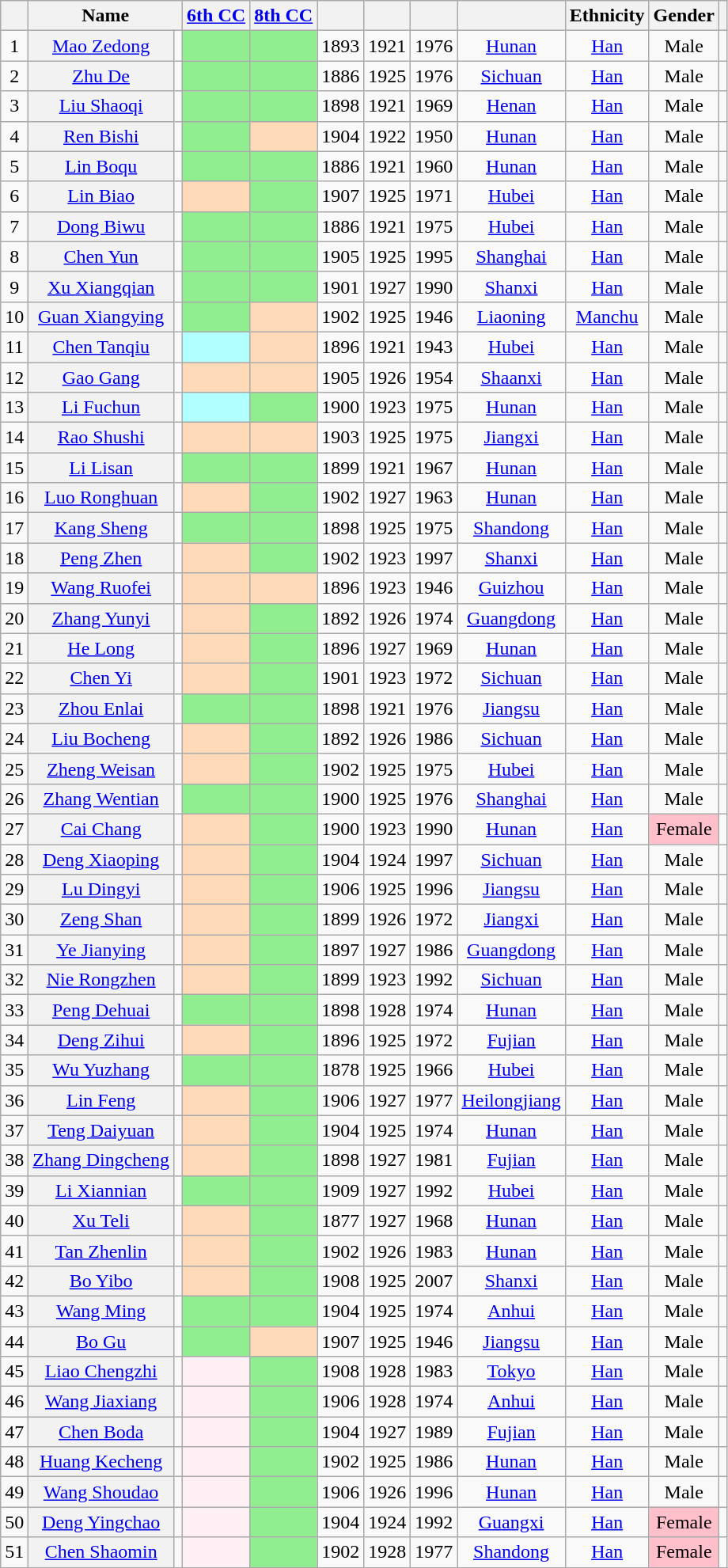<table class="wikitable sortable" style=text-align:center>
<tr>
<th scope="col"></th>
<th scope=col colspan="2">Name</th>
<th scope="col"><a href='#'>6th CC</a></th>
<th scope="col"><a href='#'>8th CC</a></th>
<th scope="col"></th>
<th scope="col"></th>
<th scope="col"></th>
<th scope="col"></th>
<th scope="col">Ethnicity</th>
<th scope="col">Gender</th>
<th scope="col" class="unsortable"></th>
</tr>
<tr>
<td>1</td>
<th align="center" scope="row" style="font-weight:normal;"><a href='#'>Mao Zedong</a></th>
<td></td>
<td bgcolor = LightGreen></td>
<td bgcolor = LightGreen></td>
<td>1893</td>
<td>1921</td>
<td>1976</td>
<td><a href='#'>Hunan</a></td>
<td><a href='#'>Han</a></td>
<td>Male</td>
<td></td>
</tr>
<tr>
<td>2</td>
<th align="center" scope="row" style="font-weight:normal;"><a href='#'>Zhu De</a></th>
<td></td>
<td bgcolor = LightGreen></td>
<td bgcolor = LightGreen></td>
<td>1886</td>
<td>1925</td>
<td>1976</td>
<td><a href='#'>Sichuan</a></td>
<td><a href='#'>Han</a></td>
<td>Male</td>
<td></td>
</tr>
<tr>
<td>3</td>
<th align="center" scope="row" style="font-weight:normal;"><a href='#'>Liu Shaoqi</a></th>
<td></td>
<td bgcolor = LightGreen></td>
<td bgcolor = LightGreen></td>
<td>1898</td>
<td>1921</td>
<td>1969</td>
<td><a href='#'>Henan</a></td>
<td><a href='#'>Han</a></td>
<td>Male</td>
<td></td>
</tr>
<tr>
<td>4</td>
<th align="center" scope="row" style="font-weight:normal;"><a href='#'>Ren Bishi</a></th>
<td></td>
<td bgcolor = LightGreen></td>
<td bgcolor = PeachPuff></td>
<td>1904</td>
<td>1922</td>
<td>1950</td>
<td><a href='#'>Hunan</a></td>
<td><a href='#'>Han</a></td>
<td>Male</td>
<td></td>
</tr>
<tr>
<td>5</td>
<th align="center" scope="row" style="font-weight:normal;"><a href='#'>Lin Boqu</a></th>
<td></td>
<td bgcolor = LightGreen></td>
<td bgcolor = LightGreen></td>
<td>1886</td>
<td>1921</td>
<td>1960</td>
<td><a href='#'>Hunan</a></td>
<td><a href='#'>Han</a></td>
<td>Male</td>
<td></td>
</tr>
<tr>
<td>6</td>
<th align="center" scope="row" style="font-weight:normal;"><a href='#'>Lin Biao</a></th>
<td></td>
<td bgcolor = PeachPuff></td>
<td bgcolor = LightGreen></td>
<td>1907</td>
<td>1925</td>
<td>1971</td>
<td><a href='#'>Hubei</a></td>
<td><a href='#'>Han</a></td>
<td>Male</td>
<td></td>
</tr>
<tr>
<td>7</td>
<th align="center" scope="row" style="font-weight:normal;"><a href='#'>Dong Biwu</a></th>
<td></td>
<td bgcolor = LightGreen></td>
<td bgcolor = LightGreen></td>
<td>1886</td>
<td>1921</td>
<td>1975</td>
<td><a href='#'>Hubei</a></td>
<td><a href='#'>Han</a></td>
<td>Male</td>
<td></td>
</tr>
<tr>
<td>8</td>
<th align="center" scope="row" style="font-weight:normal;"><a href='#'>Chen Yun</a></th>
<td></td>
<td bgcolor = LightGreen></td>
<td bgcolor = LightGreen></td>
<td>1905</td>
<td>1925</td>
<td>1995</td>
<td><a href='#'>Shanghai</a></td>
<td><a href='#'>Han</a></td>
<td>Male</td>
<td></td>
</tr>
<tr>
<td>9</td>
<th align="center" scope="row" style="font-weight:normal;"><a href='#'>Xu Xiangqian</a></th>
<td></td>
<td bgcolor = LightGreen></td>
<td bgcolor = LightGreen></td>
<td>1901</td>
<td>1927</td>
<td>1990</td>
<td><a href='#'>Shanxi</a></td>
<td><a href='#'>Han</a></td>
<td>Male</td>
<td></td>
</tr>
<tr>
<td>10</td>
<th align="center" scope="row" style="font-weight:normal;"><a href='#'>Guan Xiangying</a></th>
<td></td>
<td bgcolor = LightGreen></td>
<td bgcolor = PeachPuff></td>
<td>1902</td>
<td>1925</td>
<td>1946</td>
<td><a href='#'>Liaoning</a></td>
<td><a href='#'>Manchu</a></td>
<td>Male</td>
<td></td>
</tr>
<tr>
<td>11</td>
<th align="center" scope="row" style="font-weight:normal;"><a href='#'>Chen Tanqiu</a></th>
<td></td>
<td bgcolor = #B2FFFF></td>
<td bgcolor = PeachPuff></td>
<td>1896</td>
<td>1921</td>
<td>1943</td>
<td><a href='#'>Hubei</a></td>
<td><a href='#'>Han</a></td>
<td>Male</td>
<td></td>
</tr>
<tr>
<td>12</td>
<th align="center" scope="row" style="font-weight:normal;"><a href='#'>Gao Gang</a></th>
<td></td>
<td bgcolor = PeachPuff></td>
<td bgcolor = PeachPuff></td>
<td>1905</td>
<td>1926</td>
<td>1954</td>
<td><a href='#'>Shaanxi</a></td>
<td><a href='#'>Han</a></td>
<td>Male</td>
<td></td>
</tr>
<tr>
<td>13</td>
<th align="center" scope="row" style="font-weight:normal;"><a href='#'>Li Fuchun</a></th>
<td></td>
<td bgcolor = #B2FFFF></td>
<td bgcolor = LightGreen></td>
<td>1900</td>
<td>1923</td>
<td>1975</td>
<td><a href='#'>Hunan</a></td>
<td><a href='#'>Han</a></td>
<td>Male</td>
<td></td>
</tr>
<tr>
<td>14</td>
<th align="center" scope="row" style="font-weight:normal;"><a href='#'>Rao Shushi</a></th>
<td></td>
<td bgcolor = PeachPuff></td>
<td bgcolor = PeachPuff></td>
<td>1903</td>
<td>1925</td>
<td>1975</td>
<td><a href='#'>Jiangxi</a></td>
<td><a href='#'>Han</a></td>
<td>Male</td>
<td></td>
</tr>
<tr>
<td>15</td>
<th align="center" scope="row" style="font-weight:normal;"><a href='#'>Li Lisan</a></th>
<td></td>
<td bgcolor = LightGreen></td>
<td bgcolor = LightGreen></td>
<td>1899</td>
<td>1921</td>
<td>1967</td>
<td><a href='#'>Hunan</a></td>
<td><a href='#'>Han</a></td>
<td>Male</td>
<td></td>
</tr>
<tr>
<td>16</td>
<th align="center" scope="row" style="font-weight:normal;"><a href='#'>Luo Ronghuan</a></th>
<td></td>
<td bgcolor = PeachPuff></td>
<td bgcolor = LightGreen></td>
<td>1902</td>
<td>1927</td>
<td>1963</td>
<td><a href='#'>Hunan</a></td>
<td><a href='#'>Han</a></td>
<td>Male</td>
<td></td>
</tr>
<tr>
<td>17</td>
<th align="center" scope="row" style="font-weight:normal;"><a href='#'>Kang Sheng</a></th>
<td></td>
<td bgcolor = LightGreen></td>
<td bgcolor = LightGreen></td>
<td>1898</td>
<td>1925</td>
<td>1975</td>
<td><a href='#'>Shandong</a></td>
<td><a href='#'>Han</a></td>
<td>Male</td>
<td></td>
</tr>
<tr>
<td>18</td>
<th align="center" scope="row" style="font-weight:normal;"><a href='#'>Peng Zhen</a></th>
<td></td>
<td bgcolor = PeachPuff></td>
<td bgcolor = LightGreen></td>
<td>1902</td>
<td>1923</td>
<td>1997</td>
<td><a href='#'>Shanxi</a></td>
<td><a href='#'>Han</a></td>
<td>Male</td>
<td></td>
</tr>
<tr>
<td>19</td>
<th align="center" scope="row" style="font-weight:normal;"><a href='#'>Wang Ruofei</a></th>
<td></td>
<td bgcolor = PeachPuff></td>
<td bgcolor = PeachPuff></td>
<td>1896</td>
<td>1923</td>
<td>1946</td>
<td><a href='#'>Guizhou</a></td>
<td><a href='#'>Han</a></td>
<td>Male</td>
<td></td>
</tr>
<tr>
<td>20</td>
<th align="center" scope="row" style="font-weight:normal;"><a href='#'>Zhang Yunyi</a></th>
<td></td>
<td bgcolor = PeachPuff></td>
<td bgcolor = LightGreen></td>
<td>1892</td>
<td>1926</td>
<td>1974</td>
<td><a href='#'>Guangdong</a></td>
<td><a href='#'>Han</a></td>
<td>Male</td>
<td></td>
</tr>
<tr>
<td>21</td>
<th align="center" scope="row" style="font-weight:normal;"><a href='#'>He Long</a></th>
<td></td>
<td bgcolor = PeachPuff></td>
<td bgcolor = LightGreen></td>
<td>1896</td>
<td>1927</td>
<td>1969</td>
<td><a href='#'>Hunan</a></td>
<td><a href='#'>Han</a></td>
<td>Male</td>
<td></td>
</tr>
<tr>
<td>22</td>
<th align="center" scope="row" style="font-weight:normal;"><a href='#'>Chen Yi</a></th>
<td></td>
<td bgcolor = PeachPuff></td>
<td bgcolor = LightGreen></td>
<td>1901</td>
<td>1923</td>
<td>1972</td>
<td><a href='#'>Sichuan</a></td>
<td><a href='#'>Han</a></td>
<td>Male</td>
<td></td>
</tr>
<tr>
<td>23</td>
<th align="center" scope="row" style="font-weight:normal;"><a href='#'>Zhou Enlai</a></th>
<td></td>
<td bgcolor = LightGreen></td>
<td bgcolor = LightGreen></td>
<td>1898</td>
<td>1921</td>
<td>1976</td>
<td><a href='#'>Jiangsu</a></td>
<td><a href='#'>Han</a></td>
<td>Male</td>
<td></td>
</tr>
<tr>
<td>24</td>
<th align="center" scope="row" style="font-weight:normal;"><a href='#'>Liu Bocheng</a></th>
<td></td>
<td bgcolor = PeachPuff></td>
<td bgcolor = LightGreen></td>
<td>1892</td>
<td>1926</td>
<td>1986</td>
<td><a href='#'>Sichuan</a></td>
<td><a href='#'>Han</a></td>
<td>Male</td>
<td></td>
</tr>
<tr>
<td>25</td>
<th align="center" scope="row" style="font-weight:normal;"><a href='#'>Zheng Weisan</a></th>
<td></td>
<td bgcolor = PeachPuff></td>
<td bgcolor = LightGreen></td>
<td>1902</td>
<td>1925</td>
<td>1975</td>
<td><a href='#'>Hubei</a></td>
<td><a href='#'>Han</a></td>
<td>Male</td>
<td></td>
</tr>
<tr>
<td>26</td>
<th align="center" scope="row" style="font-weight:normal;"><a href='#'>Zhang Wentian</a></th>
<td></td>
<td bgcolor = LightGreen></td>
<td bgcolor = LightGreen></td>
<td>1900</td>
<td>1925</td>
<td>1976</td>
<td><a href='#'>Shanghai</a></td>
<td><a href='#'>Han</a></td>
<td>Male</td>
<td></td>
</tr>
<tr>
<td>27</td>
<th align="center" scope="row" style="font-weight:normal;"><a href='#'>Cai Chang</a></th>
<td></td>
<td bgcolor = PeachPuff></td>
<td bgcolor = LightGreen></td>
<td>1900</td>
<td>1923</td>
<td>1990</td>
<td><a href='#'>Hunan</a></td>
<td><a href='#'>Han</a></td>
<td style="background: Pink">Female</td>
<td></td>
</tr>
<tr>
<td>28</td>
<th align="center" scope="row" style="font-weight:normal;"><a href='#'>Deng Xiaoping</a></th>
<td></td>
<td bgcolor = PeachPuff></td>
<td bgcolor = LightGreen></td>
<td>1904</td>
<td>1924</td>
<td>1997</td>
<td><a href='#'>Sichuan</a></td>
<td><a href='#'>Han</a></td>
<td>Male</td>
<td></td>
</tr>
<tr>
<td>29</td>
<th align="center" scope="row" style="font-weight:normal;"><a href='#'>Lu Dingyi</a></th>
<td></td>
<td bgcolor = PeachPuff></td>
<td bgcolor = LightGreen></td>
<td>1906</td>
<td>1925</td>
<td>1996</td>
<td><a href='#'>Jiangsu</a></td>
<td><a href='#'>Han</a></td>
<td>Male</td>
<td></td>
</tr>
<tr>
<td>30</td>
<th align="center" scope="row" style="font-weight:normal;"><a href='#'>Zeng Shan</a></th>
<td></td>
<td bgcolor = PeachPuff></td>
<td bgcolor = LightGreen></td>
<td>1899</td>
<td>1926</td>
<td>1972</td>
<td><a href='#'>Jiangxi</a></td>
<td><a href='#'>Han</a></td>
<td>Male</td>
<td></td>
</tr>
<tr>
<td>31</td>
<th align="center" scope="row" style="font-weight:normal;"><a href='#'>Ye Jianying</a></th>
<td></td>
<td bgcolor = PeachPuff></td>
<td bgcolor = LightGreen></td>
<td>1897</td>
<td>1927</td>
<td>1986</td>
<td><a href='#'>Guangdong</a></td>
<td><a href='#'>Han</a></td>
<td>Male</td>
<td></td>
</tr>
<tr>
<td>32</td>
<th align="center" scope="row" style="font-weight:normal;"><a href='#'>Nie Rongzhen</a></th>
<td></td>
<td bgcolor = PeachPuff></td>
<td bgcolor = LightGreen></td>
<td>1899</td>
<td>1923</td>
<td>1992</td>
<td><a href='#'>Sichuan</a></td>
<td><a href='#'>Han</a></td>
<td>Male</td>
<td></td>
</tr>
<tr>
<td>33</td>
<th align="center" scope="row" style="font-weight:normal;"><a href='#'>Peng Dehuai</a></th>
<td></td>
<td bgcolor = LightGreen></td>
<td bgcolor = LightGreen></td>
<td>1898</td>
<td>1928</td>
<td>1974</td>
<td><a href='#'>Hunan</a></td>
<td><a href='#'>Han</a></td>
<td>Male</td>
<td></td>
</tr>
<tr>
<td>34</td>
<th align="center" scope="row" style="font-weight:normal;"><a href='#'>Deng Zihui</a></th>
<td></td>
<td bgcolor = PeachPuff></td>
<td bgcolor = LightGreen></td>
<td>1896</td>
<td>1925</td>
<td>1972</td>
<td><a href='#'>Fujian</a></td>
<td><a href='#'>Han</a></td>
<td>Male</td>
<td></td>
</tr>
<tr>
<td>35</td>
<th align="center" scope="row" style="font-weight:normal;"><a href='#'>Wu Yuzhang</a></th>
<td></td>
<td bgcolor = LightGreen></td>
<td bgcolor = LightGreen></td>
<td>1878</td>
<td>1925</td>
<td>1966</td>
<td><a href='#'>Hubei</a></td>
<td><a href='#'>Han</a></td>
<td>Male</td>
<td></td>
</tr>
<tr>
<td>36</td>
<th align="center" scope="row" style="font-weight:normal;"><a href='#'>Lin Feng</a></th>
<td></td>
<td bgcolor = PeachPuff></td>
<td bgcolor = LightGreen></td>
<td>1906</td>
<td>1927</td>
<td>1977</td>
<td><a href='#'>Heilongjiang</a></td>
<td><a href='#'>Han</a></td>
<td>Male</td>
<td></td>
</tr>
<tr>
<td>37</td>
<th align="center" scope="row" style="font-weight:normal;"><a href='#'>Teng Daiyuan</a></th>
<td></td>
<td bgcolor = PeachPuff></td>
<td bgcolor = LightGreen></td>
<td>1904</td>
<td>1925</td>
<td>1974</td>
<td><a href='#'>Hunan</a></td>
<td><a href='#'>Han</a></td>
<td>Male</td>
<td></td>
</tr>
<tr>
<td>38</td>
<th align="center" scope="row" style="font-weight:normal;"><a href='#'>Zhang Dingcheng</a></th>
<td></td>
<td bgcolor = PeachPuff></td>
<td bgcolor = LightGreen></td>
<td>1898</td>
<td>1927</td>
<td>1981</td>
<td><a href='#'>Fujian</a></td>
<td><a href='#'>Han</a></td>
<td>Male</td>
<td></td>
</tr>
<tr>
<td>39</td>
<th align="center" scope="row" style="font-weight:normal;"><a href='#'>Li Xiannian</a></th>
<td></td>
<td bgcolor = LightGreen></td>
<td bgcolor = LightGreen></td>
<td>1909</td>
<td>1927</td>
<td>1992</td>
<td><a href='#'>Hubei</a></td>
<td><a href='#'>Han</a></td>
<td>Male</td>
<td></td>
</tr>
<tr>
<td>40</td>
<th align="center" scope="row" style="font-weight:normal;"><a href='#'>Xu Teli</a></th>
<td></td>
<td bgcolor = PeachPuff></td>
<td bgcolor = LightGreen></td>
<td>1877</td>
<td>1927</td>
<td>1968</td>
<td><a href='#'>Hunan</a></td>
<td><a href='#'>Han</a></td>
<td>Male</td>
<td></td>
</tr>
<tr>
<td>41</td>
<th align="center" scope="row" style="font-weight:normal;"><a href='#'>Tan Zhenlin</a></th>
<td></td>
<td bgcolor = PeachPuff></td>
<td bgcolor = LightGreen></td>
<td>1902</td>
<td>1926</td>
<td>1983</td>
<td><a href='#'>Hunan</a></td>
<td><a href='#'>Han</a></td>
<td>Male</td>
<td></td>
</tr>
<tr>
<td>42</td>
<th align="center" scope="row" style="font-weight:normal;"><a href='#'>Bo Yibo</a></th>
<td></td>
<td bgcolor = PeachPuff></td>
<td bgcolor = LightGreen></td>
<td>1908</td>
<td>1925</td>
<td>2007</td>
<td><a href='#'>Shanxi</a></td>
<td><a href='#'>Han</a></td>
<td>Male</td>
<td></td>
</tr>
<tr>
<td>43</td>
<th align="center" scope="row" style="font-weight:normal;"><a href='#'>Wang Ming</a></th>
<td></td>
<td bgcolor = LightGreen></td>
<td bgcolor = LightGreen></td>
<td>1904</td>
<td>1925</td>
<td>1974</td>
<td><a href='#'>Anhui</a></td>
<td><a href='#'>Han</a></td>
<td>Male</td>
<td></td>
</tr>
<tr>
<td>44</td>
<th align="center" scope="row" style="font-weight:normal;"><a href='#'>Bo Gu</a></th>
<td></td>
<td bgcolor = LightGreen></td>
<td bgcolor = PeachPuff></td>
<td>1907</td>
<td>1925</td>
<td>1946</td>
<td><a href='#'>Jiangsu</a></td>
<td><a href='#'>Han</a></td>
<td>Male</td>
<td></td>
</tr>
<tr>
<td>45</td>
<th align="center" scope="row" style="font-weight:normal;"><a href='#'>Liao Chengzhi</a></th>
<td></td>
<td bgcolor = LavenderBlush></td>
<td bgcolor = LightGreen></td>
<td>1908</td>
<td>1928</td>
<td>1983</td>
<td><a href='#'>Tokyo</a></td>
<td><a href='#'>Han</a></td>
<td>Male</td>
<td></td>
</tr>
<tr>
<td>46</td>
<th align="center" scope="row" style="font-weight:normal;"><a href='#'>Wang Jiaxiang</a></th>
<td></td>
<td bgcolor = LavenderBlush></td>
<td bgcolor = LightGreen></td>
<td>1906</td>
<td>1928</td>
<td>1974</td>
<td><a href='#'>Anhui</a></td>
<td><a href='#'>Han</a></td>
<td>Male</td>
<td></td>
</tr>
<tr>
<td>47</td>
<th align="center" scope="row" style="font-weight:normal;"><a href='#'>Chen Boda</a></th>
<td></td>
<td bgcolor = LavenderBlush></td>
<td bgcolor = LightGreen></td>
<td>1904</td>
<td>1927</td>
<td>1989</td>
<td><a href='#'>Fujian</a></td>
<td><a href='#'>Han</a></td>
<td>Male</td>
<td></td>
</tr>
<tr>
<td>48</td>
<th align="center" scope="row" style="font-weight:normal;"><a href='#'>Huang Kecheng</a></th>
<td></td>
<td bgcolor = LavenderBlush></td>
<td bgcolor = LightGreen></td>
<td>1902</td>
<td>1925</td>
<td>1986</td>
<td><a href='#'>Hunan</a></td>
<td><a href='#'>Han</a></td>
<td>Male</td>
<td></td>
</tr>
<tr>
<td>49</td>
<th align="center" scope="row" style="font-weight:normal;"><a href='#'>Wang Shoudao</a></th>
<td></td>
<td bgcolor = LavenderBlush></td>
<td bgcolor = LightGreen></td>
<td>1906</td>
<td>1926</td>
<td>1996</td>
<td><a href='#'>Hunan</a></td>
<td><a href='#'>Han</a></td>
<td>Male</td>
<td></td>
</tr>
<tr>
<td>50</td>
<th align="center" scope="row" style="font-weight:normal;"><a href='#'>Deng Yingchao</a></th>
<td></td>
<td bgcolor = LavenderBlush></td>
<td bgcolor = LightGreen></td>
<td>1904</td>
<td>1924</td>
<td>1992</td>
<td><a href='#'>Guangxi</a></td>
<td><a href='#'>Han</a></td>
<td style="background: Pink">Female</td>
<td></td>
</tr>
<tr>
<td>51</td>
<th align="center" scope="row" style="font-weight:normal;"><a href='#'>Chen Shaomin</a></th>
<td></td>
<td bgcolor = LavenderBlush></td>
<td bgcolor = LightGreen></td>
<td>1902</td>
<td>1928</td>
<td>1977</td>
<td><a href='#'>Shandong</a></td>
<td><a href='#'>Han</a></td>
<td style="background: Pink">Female</td>
<td></td>
</tr>
</table>
